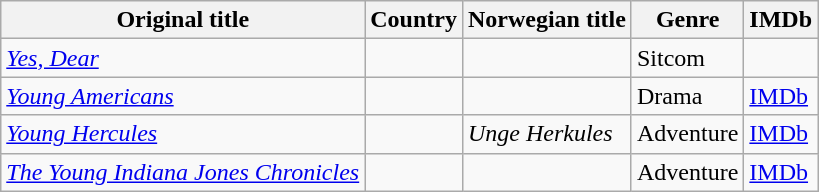<table class="wikitable">
<tr>
<th>Original title</th>
<th>Country</th>
<th>Norwegian title</th>
<th>Genre</th>
<th>IMDb</th>
</tr>
<tr>
<td><em><a href='#'>Yes, Dear</a></em></td>
<td></td>
<td></td>
<td>Sitcom</td>
</tr>
<tr>
<td><em><a href='#'>Young Americans</a></em></td>
<td></td>
<td></td>
<td>Drama</td>
<td><a href='#'>IMDb</a></td>
</tr>
<tr>
<td><em><a href='#'>Young Hercules</a></em></td>
<td></td>
<td><em>Unge Herkules</em></td>
<td>Adventure</td>
<td><a href='#'>IMDb</a></td>
</tr>
<tr>
<td><em><a href='#'>The Young Indiana Jones Chronicles</a></em></td>
<td></td>
<td></td>
<td>Adventure</td>
<td><a href='#'>IMDb</a></td>
</tr>
</table>
